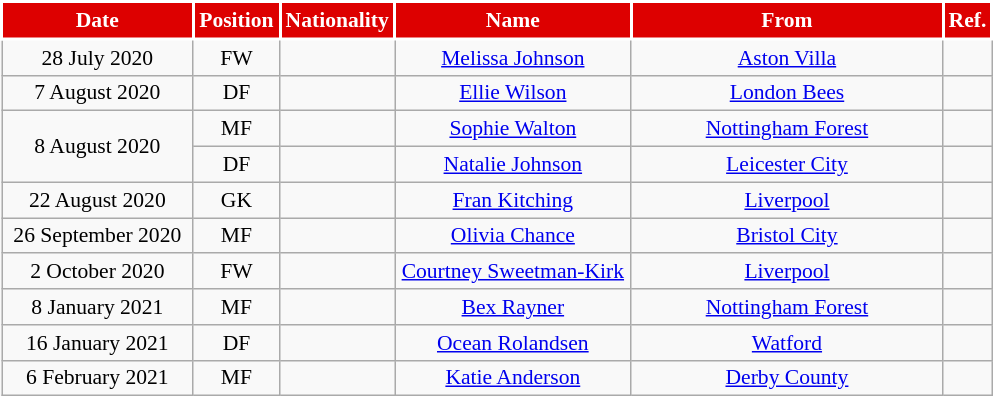<table class="wikitable" style="text-align:center; font-size:90%; ">
<tr>
<th style="background:#DD0000;color:#FFFFFF;border:2px solid #FFFFFF; width:120px;">Date</th>
<th style="background:#DD0000;color:#FFFFFF;border:2px solid #FFFFFF; width:50px;">Position</th>
<th style="background:#DD0000;color:#FFFFFF;border:2px solid #FFFFFF; width:50px;">Nationality</th>
<th style="background:#DD0000;color:#FFFFFF;border:2px solid #FFFFFF; width:150px;">Name</th>
<th style="background:#DD0000;color:#FFFFFF;border:2px solid #FFFFFF; width:200px;">From</th>
<th style="background:#DD0000;color:#FFFFFF;border:2px solid #FFFFFF; width:25px;">Ref.</th>
</tr>
<tr>
<td>28 July 2020</td>
<td>FW</td>
<td></td>
<td><a href='#'>Melissa Johnson</a></td>
<td> <a href='#'>Aston Villa</a></td>
<td></td>
</tr>
<tr>
<td>7 August 2020</td>
<td>DF</td>
<td></td>
<td><a href='#'>Ellie Wilson</a></td>
<td> <a href='#'>London Bees</a></td>
<td></td>
</tr>
<tr>
<td rowspan=2>8 August 2020</td>
<td>MF</td>
<td></td>
<td><a href='#'>Sophie Walton</a></td>
<td> <a href='#'>Nottingham Forest</a></td>
<td></td>
</tr>
<tr>
<td>DF</td>
<td></td>
<td><a href='#'>Natalie Johnson</a></td>
<td> <a href='#'>Leicester City</a></td>
<td></td>
</tr>
<tr>
<td>22 August 2020</td>
<td>GK</td>
<td></td>
<td><a href='#'>Fran Kitching</a></td>
<td> <a href='#'>Liverpool</a></td>
<td></td>
</tr>
<tr>
<td>26 September 2020</td>
<td>MF</td>
<td></td>
<td><a href='#'>Olivia Chance</a></td>
<td> <a href='#'>Bristol City</a></td>
<td></td>
</tr>
<tr>
<td>2 October 2020</td>
<td>FW</td>
<td></td>
<td><a href='#'>Courtney Sweetman-Kirk</a></td>
<td> <a href='#'>Liverpool</a></td>
<td></td>
</tr>
<tr>
<td>8 January 2021</td>
<td>MF</td>
<td></td>
<td><a href='#'>Bex Rayner</a></td>
<td> <a href='#'>Nottingham Forest</a></td>
<td></td>
</tr>
<tr>
<td>16 January 2021</td>
<td>DF</td>
<td></td>
<td><a href='#'>Ocean Rolandsen</a></td>
<td> <a href='#'>Watford</a></td>
<td></td>
</tr>
<tr>
<td>6 February 2021</td>
<td>MF</td>
<td></td>
<td><a href='#'>Katie Anderson</a></td>
<td> <a href='#'>Derby County</a></td>
<td></td>
</tr>
</table>
